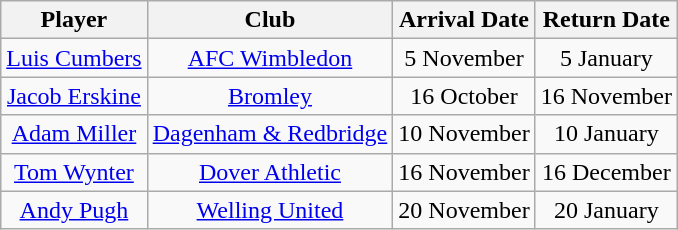<table class="wikitable" style="text-align: center">
<tr>
<th>Player</th>
<th>Club</th>
<th>Arrival Date</th>
<th>Return Date</th>
</tr>
<tr>
<td><a href='#'>Luis Cumbers</a></td>
<td><a href='#'>AFC Wimbledon</a></td>
<td>5 November</td>
<td>5 January</td>
</tr>
<tr>
<td><a href='#'>Jacob Erskine</a></td>
<td><a href='#'>Bromley</a></td>
<td>16 October</td>
<td>16 November</td>
</tr>
<tr>
<td><a href='#'>Adam Miller</a></td>
<td><a href='#'>Dagenham & Redbridge</a></td>
<td>10 November</td>
<td>10 January</td>
</tr>
<tr>
<td><a href='#'>Tom Wynter</a></td>
<td><a href='#'>Dover Athletic</a></td>
<td>16 November</td>
<td>16 December</td>
</tr>
<tr>
<td><a href='#'>Andy Pugh</a></td>
<td><a href='#'>Welling United</a></td>
<td>20 November</td>
<td>20 January</td>
</tr>
</table>
